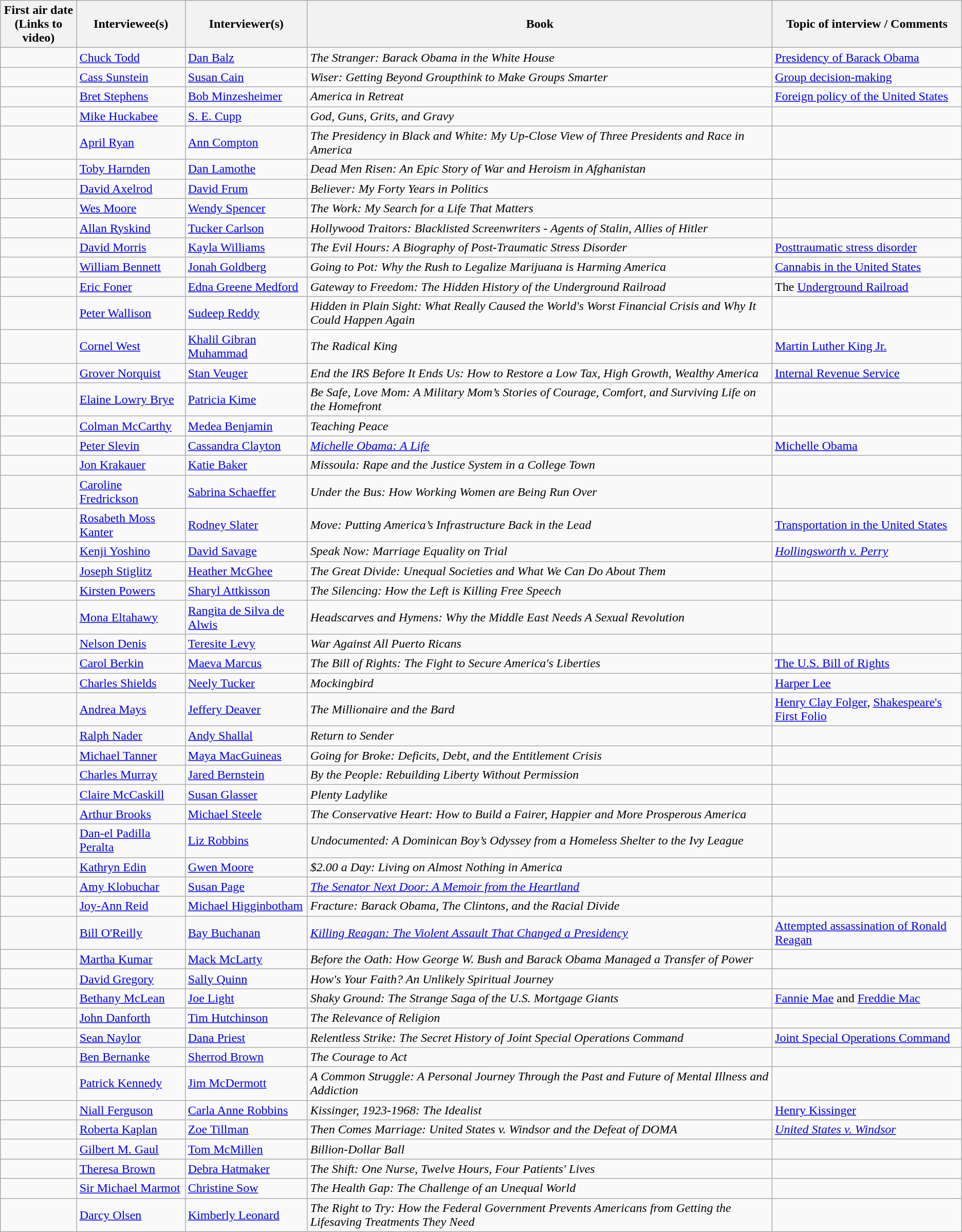<table class="wikitable">
<tr>
<th>First air date<br>(Links to video)</th>
<th>Interviewee(s)</th>
<th>Interviewer(s)</th>
<th>Book</th>
<th>Topic of interview / Comments</th>
</tr>
<tr>
<td></td>
<td><a href='#'>Chuck Todd</a></td>
<td><a href='#'>Dan Balz</a></td>
<td><em>The Stranger: Barack Obama in the White House</em></td>
<td><a href='#'>Presidency of Barack Obama</a></td>
</tr>
<tr>
<td></td>
<td><a href='#'>Cass Sunstein</a></td>
<td><a href='#'>Susan Cain</a></td>
<td><em>Wiser: Getting Beyond Groupthink to Make Groups Smarter</em></td>
<td><a href='#'>Group decision-making</a></td>
</tr>
<tr>
<td></td>
<td><a href='#'>Bret Stephens</a></td>
<td><a href='#'>Bob Minzesheimer</a></td>
<td><em>America in Retreat</em></td>
<td><a href='#'>Foreign policy of the United States</a></td>
</tr>
<tr>
<td></td>
<td><a href='#'>Mike Huckabee</a></td>
<td><a href='#'>S. E. Cupp</a></td>
<td><em>God, Guns, Grits, and Gravy</em></td>
<td></td>
</tr>
<tr>
<td></td>
<td><a href='#'>April Ryan</a></td>
<td><a href='#'>Ann Compton</a></td>
<td><em>The Presidency in Black and White: My Up-Close View of Three Presidents and Race in America</em></td>
<td></td>
</tr>
<tr>
<td></td>
<td><a href='#'>Toby Harnden</a></td>
<td><a href='#'>Dan Lamothe</a></td>
<td><em>Dead Men Risen: An Epic Story of War and Heroism in Afghanistan</em></td>
<td></td>
</tr>
<tr>
<td></td>
<td><a href='#'>David Axelrod</a></td>
<td><a href='#'>David Frum</a></td>
<td><em>Believer: My Forty Years in Politics</em></td>
<td></td>
</tr>
<tr>
<td></td>
<td><a href='#'>Wes Moore</a></td>
<td><a href='#'>Wendy Spencer</a></td>
<td><em>The Work: My Search for a Life That Matters</em></td>
<td></td>
</tr>
<tr>
<td></td>
<td><a href='#'>Allan Ryskind</a></td>
<td><a href='#'>Tucker Carlson</a></td>
<td><em>Hollywood Traitors: Blacklisted Screenwriters - Agents of Stalin, Allies of Hitler</em></td>
<td></td>
</tr>
<tr>
<td></td>
<td><a href='#'>David Morris</a></td>
<td><a href='#'>Kayla Williams</a></td>
<td><em>The Evil Hours: A Biography of Post-Traumatic Stress Disorder</em></td>
<td><a href='#'>Posttraumatic stress disorder</a></td>
</tr>
<tr>
<td></td>
<td><a href='#'>William Bennett</a></td>
<td><a href='#'>Jonah Goldberg</a></td>
<td><em>Going to Pot: Why the Rush to Legalize Marijuana is Harming America</em></td>
<td><a href='#'>Cannabis in the United States</a></td>
</tr>
<tr>
<td></td>
<td><a href='#'>Eric Foner</a></td>
<td><a href='#'>Edna Greene Medford</a></td>
<td><em>Gateway to Freedom: The Hidden History of the Underground Railroad</em></td>
<td>The <a href='#'>Underground Railroad</a></td>
</tr>
<tr>
<td></td>
<td><a href='#'>Peter Wallison</a></td>
<td><a href='#'>Sudeep Reddy</a></td>
<td><em>Hidden in Plain Sight: What Really Caused the World's Worst Financial Crisis and Why It Could Happen Again</em></td>
<td></td>
</tr>
<tr>
<td></td>
<td><a href='#'>Cornel West</a></td>
<td><a href='#'>Khalil Gibran Muhammad</a></td>
<td><em>The Radical King</em></td>
<td><a href='#'>Martin Luther King Jr.</a></td>
</tr>
<tr>
<td></td>
<td><a href='#'>Grover Norquist</a></td>
<td><a href='#'>Stan Veuger</a></td>
<td><em> End the IRS Before It Ends Us: How to Restore a Low Tax, High Growth, Wealthy America</em></td>
<td><a href='#'>Internal Revenue Service</a></td>
</tr>
<tr>
<td></td>
<td><a href='#'>Elaine Lowry Brye</a></td>
<td><a href='#'>Patricia Kime</a></td>
<td><em>Be Safe, Love Mom: A Military Mom’s Stories of Courage, Comfort, and Surviving Life on the Homefront</em></td>
<td></td>
</tr>
<tr>
<td></td>
<td><a href='#'>Colman McCarthy</a></td>
<td><a href='#'>Medea Benjamin</a></td>
<td><em>Teaching Peace</em></td>
<td></td>
</tr>
<tr>
<td></td>
<td><a href='#'>Peter Slevin</a></td>
<td><a href='#'>Cassandra Clayton</a></td>
<td><em><a href='#'>Michelle Obama: A Life</a></em></td>
<td><a href='#'>Michelle Obama</a></td>
</tr>
<tr>
<td></td>
<td><a href='#'>Jon Krakauer</a></td>
<td><a href='#'>Katie Baker</a></td>
<td><em>Missoula: Rape and the Justice System in a College Town</em></td>
<td></td>
</tr>
<tr>
<td></td>
<td><a href='#'>Caroline Fredrickson</a></td>
<td><a href='#'>Sabrina Schaeffer</a></td>
<td><em>Under the Bus: How Working Women are Being Run Over</em></td>
<td></td>
</tr>
<tr>
<td></td>
<td><a href='#'>Rosabeth Moss Kanter</a></td>
<td><a href='#'>Rodney Slater</a></td>
<td><em>Move: Putting America’s Infrastructure Back in the Lead</em></td>
<td><a href='#'>Transportation in the United States</a></td>
</tr>
<tr>
<td></td>
<td><a href='#'>Kenji Yoshino</a></td>
<td><a href='#'>David Savage</a></td>
<td><em>Speak Now: Marriage Equality on Trial</em></td>
<td><em><a href='#'>Hollingsworth v. Perry</a></em></td>
</tr>
<tr>
<td></td>
<td><a href='#'>Joseph Stiglitz</a></td>
<td><a href='#'>Heather McGhee</a></td>
<td><em>The Great Divide: Unequal Societies and What We Can Do About Them</em></td>
<td></td>
</tr>
<tr>
<td></td>
<td><a href='#'>Kirsten Powers</a></td>
<td><a href='#'>Sharyl Attkisson</a></td>
<td><em>The Silencing: How the Left is Killing Free Speech</em></td>
<td></td>
</tr>
<tr>
<td></td>
<td><a href='#'>Mona Eltahawy</a></td>
<td><a href='#'>Rangita de Silva de Alwis</a></td>
<td><em>Headscarves and Hymens: Why the Middle East Needs A Sexual Revolution</em></td>
<td></td>
</tr>
<tr>
<td></td>
<td><a href='#'>Nelson Denis</a></td>
<td><a href='#'>Teresite Levy</a></td>
<td><em>War Against All Puerto Ricans</em></td>
<td></td>
</tr>
<tr>
<td></td>
<td><a href='#'>Carol Berkin</a></td>
<td><a href='#'>Maeva Marcus</a></td>
<td><em>The Bill of Rights: The Fight to Secure America's Liberties</em></td>
<td><a href='#'>The U.S. Bill of Rights</a></td>
</tr>
<tr>
<td></td>
<td><a href='#'>Charles Shields</a></td>
<td><a href='#'>Neely Tucker</a></td>
<td><em>Mockingbird</em></td>
<td><a href='#'>Harper Lee</a></td>
</tr>
<tr>
<td></td>
<td><a href='#'>Andrea Mays</a></td>
<td><a href='#'>Jeffery Deaver</a></td>
<td><em>The Millionaire and the Bard</em></td>
<td><a href='#'>Henry Clay Folger</a>, <a href='#'>Shakespeare's First Folio</a></td>
</tr>
<tr>
<td></td>
<td><a href='#'>Ralph Nader</a></td>
<td><a href='#'>Andy Shallal</a></td>
<td><em>Return to Sender</em></td>
<td></td>
</tr>
<tr>
<td></td>
<td><a href='#'>Michael Tanner</a></td>
<td><a href='#'>Maya MacGuineas</a></td>
<td><em>Going for Broke: Deficits, Debt, and the Entitlement Crisis</em></td>
<td></td>
</tr>
<tr>
<td></td>
<td><a href='#'>Charles Murray</a></td>
<td><a href='#'>Jared Bernstein</a></td>
<td><em>By the People: Rebuilding Liberty Without Permission</em></td>
<td></td>
</tr>
<tr>
<td></td>
<td><a href='#'>Claire McCaskill</a></td>
<td><a href='#'>Susan Glasser</a></td>
<td><em>Plenty Ladylike</em></td>
<td></td>
</tr>
<tr>
<td></td>
<td><a href='#'>Arthur Brooks</a></td>
<td><a href='#'>Michael Steele</a></td>
<td><em>The Conservative Heart: How to Build a Fairer, Happier and More Prosperous America</em></td>
<td></td>
</tr>
<tr>
<td></td>
<td><a href='#'>Dan-el Padilla Peralta</a></td>
<td><a href='#'>Liz Robbins</a></td>
<td><em>Undocumented: A Dominican Boy’s Odyssey from a Homeless Shelter to the Ivy League</em></td>
<td></td>
</tr>
<tr>
<td></td>
<td><a href='#'>Kathryn Edin</a></td>
<td><a href='#'>Gwen Moore</a></td>
<td><em>$2.00 a Day: Living on Almost Nothing in America</em></td>
<td></td>
</tr>
<tr>
<td></td>
<td><a href='#'>Amy Klobuchar</a></td>
<td><a href='#'>Susan Page</a></td>
<td><em><a href='#'>The Senator Next Door: A Memoir from the Heartland</a></em></td>
<td></td>
</tr>
<tr>
<td></td>
<td><a href='#'>Joy-Ann Reid</a></td>
<td><a href='#'>Michael Higginbotham</a></td>
<td><em>Fracture: Barack Obama, The Clintons, and the Racial Divide</em></td>
<td></td>
</tr>
<tr>
<td></td>
<td><a href='#'>Bill O'Reilly</a></td>
<td><a href='#'>Bay Buchanan</a></td>
<td><em><a href='#'>Killing Reagan: The Violent Assault That Changed a Presidency</a></em></td>
<td><a href='#'>Attempted assassination of Ronald Reagan</a></td>
</tr>
<tr>
<td></td>
<td><a href='#'>Martha Kumar</a></td>
<td><a href='#'>Mack McLarty</a></td>
<td><em>Before the Oath: How George W. Bush and Barack Obama Managed a Transfer of Power</em></td>
<td></td>
</tr>
<tr>
<td></td>
<td><a href='#'>David Gregory</a></td>
<td><a href='#'>Sally Quinn</a></td>
<td><em>How's Your Faith? An Unlikely Spiritual Journey</em></td>
<td></td>
</tr>
<tr>
<td></td>
<td><a href='#'>Bethany McLean</a></td>
<td><a href='#'>Joe Light</a></td>
<td><em>Shaky Ground: The Strange Saga of the U.S. Mortgage Giants</em></td>
<td><a href='#'>Fannie Mae</a> and <a href='#'>Freddie Mac</a></td>
</tr>
<tr>
<td></td>
<td><a href='#'>John Danforth</a></td>
<td><a href='#'>Tim Hutchinson</a></td>
<td><em>The Relevance of Religion</em></td>
<td></td>
</tr>
<tr>
<td></td>
<td><a href='#'>Sean Naylor</a></td>
<td><a href='#'>Dana Priest</a></td>
<td><em>Relentless Strike: The Secret History of Joint Special Operations Command</em></td>
<td><a href='#'>Joint Special Operations Command</a></td>
</tr>
<tr>
<td></td>
<td><a href='#'>Ben Bernanke</a></td>
<td><a href='#'>Sherrod Brown</a></td>
<td><em>The Courage to Act</em></td>
<td></td>
</tr>
<tr>
<td></td>
<td><a href='#'>Patrick Kennedy</a></td>
<td><a href='#'>Jim McDermott</a></td>
<td><em>A Common Struggle: A Personal Journey Through the Past and Future of Mental Illness and Addiction</em></td>
<td></td>
</tr>
<tr>
<td></td>
<td><a href='#'>Niall Ferguson</a></td>
<td><a href='#'>Carla Anne Robbins</a></td>
<td><em>Kissinger, 1923-1968: The Idealist</em></td>
<td><a href='#'>Henry Kissinger</a></td>
</tr>
<tr>
<td></td>
<td><a href='#'>Roberta Kaplan</a></td>
<td><a href='#'>Zoe Tillman</a></td>
<td><em>Then Comes Marriage: United States v. Windsor and the Defeat of DOMA</em></td>
<td><em><a href='#'>United States v. Windsor</a></em></td>
</tr>
<tr>
<td></td>
<td><a href='#'>Gilbert M. Gaul</a></td>
<td><a href='#'>Tom McMillen</a></td>
<td><em>Billion-Dollar Ball</em></td>
<td></td>
</tr>
<tr>
<td></td>
<td><a href='#'>Theresa Brown</a></td>
<td><a href='#'>Debra Hatmaker</a></td>
<td><em>The Shift: One Nurse, Twelve Hours, Four Patients' Lives</em></td>
<td></td>
</tr>
<tr>
<td></td>
<td><a href='#'>Sir Michael Marmot</a></td>
<td><a href='#'>Christine Sow</a></td>
<td><em>The Health Gap: The Challenge of an Unequal World</em></td>
<td></td>
</tr>
<tr>
<td></td>
<td><a href='#'>Darcy Olsen</a></td>
<td><a href='#'>Kimberly Leonard</a></td>
<td><em>The Right to Try: How the Federal Government Prevents Americans from Getting the Lifesaving Treatments They Need</em></td>
<td></td>
</tr>
</table>
